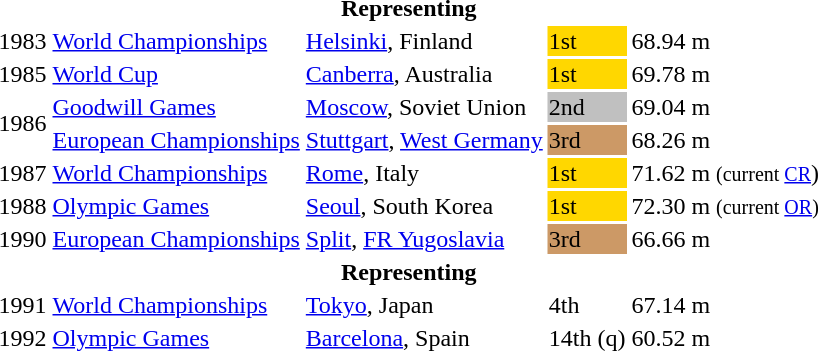<table>
<tr>
<th colspan="5">Representing </th>
</tr>
<tr>
<td>1983</td>
<td><a href='#'>World Championships</a></td>
<td><a href='#'>Helsinki</a>, Finland</td>
<td bgcolor="gold">1st</td>
<td>68.94 m</td>
</tr>
<tr>
<td>1985</td>
<td><a href='#'>World Cup</a></td>
<td><a href='#'>Canberra</a>, Australia</td>
<td bgcolor=gold>1st</td>
<td>69.78 m</td>
</tr>
<tr>
<td rowspan=2>1986</td>
<td><a href='#'>Goodwill Games</a></td>
<td><a href='#'>Moscow</a>, Soviet Union</td>
<td bgcolor=silver>2nd</td>
<td>69.04 m</td>
</tr>
<tr>
<td><a href='#'>European Championships</a></td>
<td><a href='#'>Stuttgart</a>, <a href='#'>West Germany</a></td>
<td bgcolor="cc9966">3rd</td>
<td>68.26 m</td>
</tr>
<tr>
<td>1987</td>
<td><a href='#'>World Championships</a></td>
<td><a href='#'>Rome</a>, Italy</td>
<td bgcolor="gold">1st</td>
<td>71.62 m <small>(current <a href='#'>CR</a></small>)</td>
</tr>
<tr>
<td>1988</td>
<td><a href='#'>Olympic Games</a></td>
<td><a href='#'>Seoul</a>, South Korea</td>
<td bgcolor="gold">1st</td>
<td>72.30 m <small>(current <a href='#'>OR</a>)</small></td>
</tr>
<tr>
<td>1990</td>
<td><a href='#'>European Championships</a></td>
<td><a href='#'>Split</a>, <a href='#'>FR Yugoslavia</a></td>
<td bgcolor="cc9966">3rd</td>
<td>66.66 m</td>
</tr>
<tr>
<th colspan="5">Representing </th>
</tr>
<tr>
<td>1991</td>
<td><a href='#'>World Championships</a></td>
<td><a href='#'>Tokyo</a>, Japan</td>
<td>4th</td>
<td>67.14 m</td>
</tr>
<tr>
<td>1992</td>
<td><a href='#'>Olympic Games</a></td>
<td><a href='#'>Barcelona</a>, Spain</td>
<td>14th (q)</td>
<td>60.52 m</td>
</tr>
</table>
